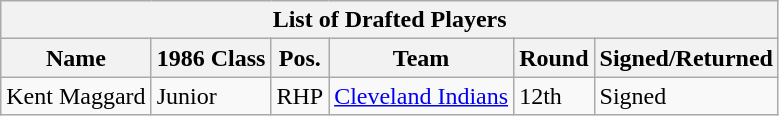<table class="wikitable collapsible">
<tr>
<th colspan="7">List of Drafted Players</th>
</tr>
<tr>
<th>Name</th>
<th>1986 Class</th>
<th>Pos.</th>
<th>Team</th>
<th>Round</th>
<th>Signed/Returned</th>
</tr>
<tr>
<td>Kent Maggard</td>
<td>Junior</td>
<td>RHP</td>
<td><a href='#'>Cleveland Indians</a></td>
<td>12th</td>
<td>Signed</td>
</tr>
</table>
